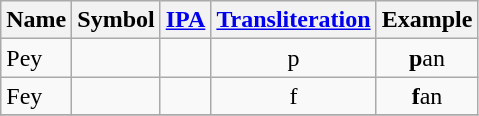<table class="wikitable">
<tr>
<th ! colspan=1>Name</th>
<th ! colspan=1>Symbol</th>
<th ! colspan=1><a href='#'>IPA</a></th>
<th ! colspan=1><a href='#'>Transliteration</a></th>
<th ! colspan=1>Example</th>
</tr>
<tr>
<td>Pey</td>
<td align=center><span></span></td>
<td align="center"></td>
<td align="center">p</td>
<td align="center"><strong>p</strong>an</td>
</tr>
<tr>
<td>Fey</td>
<td align=center><span></span></td>
<td align="center"></td>
<td align="center">f</td>
<td align="center"><strong>f</strong>an</td>
</tr>
<tr>
</tr>
</table>
